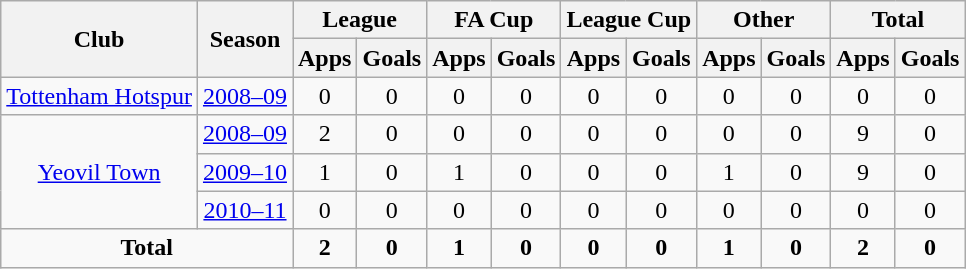<table class="wikitable" style="text-align: center;">
<tr>
<th rowspan="2">Club</th>
<th rowspan="2">Season</th>
<th colspan="2">League</th>
<th colspan="2">FA Cup</th>
<th colspan="2">League Cup</th>
<th colspan="2">Other</th>
<th colspan="2">Total</th>
</tr>
<tr>
<th>Apps</th>
<th>Goals</th>
<th>Apps</th>
<th>Goals</th>
<th>Apps</th>
<th>Goals</th>
<th>Apps</th>
<th>Goals</th>
<th>Apps</th>
<th>Goals</th>
</tr>
<tr>
<td rowspan="1" valign=center><a href='#'>Tottenham Hotspur</a></td>
<td><a href='#'>2008–09</a></td>
<td>0</td>
<td>0</td>
<td>0</td>
<td>0</td>
<td>0</td>
<td>0</td>
<td>0</td>
<td>0</td>
<td>0</td>
<td>0</td>
</tr>
<tr>
<td rowspan="3" valign=center><a href='#'>Yeovil Town</a></td>
<td><a href='#'>2008–09</a></td>
<td>2</td>
<td>0</td>
<td>0</td>
<td>0</td>
<td>0</td>
<td>0</td>
<td>0</td>
<td>0</td>
<td>9</td>
<td>0</td>
</tr>
<tr>
<td><a href='#'>2009–10</a></td>
<td>1</td>
<td>0</td>
<td>1</td>
<td>0</td>
<td>0</td>
<td>0</td>
<td>1</td>
<td>0</td>
<td>9</td>
<td>0</td>
</tr>
<tr>
<td><a href='#'>2010–11</a></td>
<td>0</td>
<td>0</td>
<td>0</td>
<td>0</td>
<td>0</td>
<td>0</td>
<td>0</td>
<td>0</td>
<td>0</td>
<td>0</td>
</tr>
<tr>
<td colspan="2" align=center><strong>Total</strong></td>
<td><strong>2</strong></td>
<td><strong>0</strong></td>
<td><strong>1</strong></td>
<td><strong>0</strong></td>
<td><strong>0</strong></td>
<td><strong>0</strong></td>
<td><strong>1</strong></td>
<td><strong>0</strong></td>
<td><strong>2</strong></td>
<td><strong>0</strong></td>
</tr>
</table>
